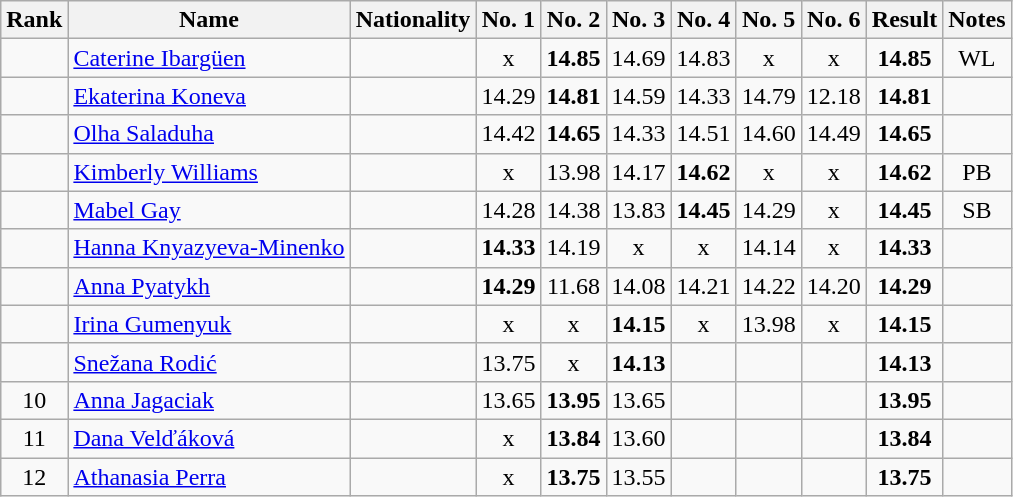<table class="wikitable sortable" style="text-align:center">
<tr>
<th>Rank</th>
<th>Name</th>
<th>Nationality</th>
<th>No. 1</th>
<th>No. 2</th>
<th>No. 3</th>
<th>No. 4</th>
<th>No. 5</th>
<th>No. 6</th>
<th>Result</th>
<th>Notes</th>
</tr>
<tr>
<td></td>
<td align=left><a href='#'>Caterine Ibargüen</a></td>
<td align=left></td>
<td>x</td>
<td><strong>14.85</strong></td>
<td>14.69</td>
<td>14.83</td>
<td>x</td>
<td>x</td>
<td><strong>14.85</strong></td>
<td>WL</td>
</tr>
<tr>
<td></td>
<td align=left><a href='#'>Ekaterina Koneva</a></td>
<td align=left></td>
<td>14.29</td>
<td><strong>14.81</strong></td>
<td>14.59</td>
<td>14.33</td>
<td>14.79</td>
<td>12.18</td>
<td><strong>14.81</strong></td>
<td></td>
</tr>
<tr>
<td></td>
<td align=left><a href='#'>Olha Saladuha</a></td>
<td align=left></td>
<td>14.42</td>
<td><strong>14.65</strong></td>
<td>14.33</td>
<td>14.51</td>
<td>14.60</td>
<td>14.49</td>
<td><strong>14.65</strong></td>
<td></td>
</tr>
<tr>
<td></td>
<td align=left><a href='#'>Kimberly Williams</a></td>
<td align=left></td>
<td>x</td>
<td>13.98</td>
<td>14.17</td>
<td><strong>14.62</strong></td>
<td>x</td>
<td>x</td>
<td><strong>14.62</strong></td>
<td>PB</td>
</tr>
<tr>
<td></td>
<td align=left><a href='#'>Mabel Gay</a></td>
<td align=left></td>
<td>14.28</td>
<td>14.38</td>
<td>13.83</td>
<td><strong>14.45</strong></td>
<td>14.29</td>
<td>x</td>
<td><strong>14.45</strong></td>
<td>SB</td>
</tr>
<tr>
<td></td>
<td align=left><a href='#'>Hanna Knyazyeva-Minenko</a></td>
<td align=left></td>
<td><strong>14.33</strong></td>
<td>14.19</td>
<td>x</td>
<td>x</td>
<td>14.14</td>
<td>x</td>
<td><strong>14.33</strong></td>
<td></td>
</tr>
<tr>
<td></td>
<td align=left><a href='#'>Anna Pyatykh</a></td>
<td align=left></td>
<td><strong>14.29</strong></td>
<td>11.68</td>
<td>14.08</td>
<td>14.21</td>
<td>14.22</td>
<td>14.20</td>
<td><strong>14.29</strong></td>
<td></td>
</tr>
<tr>
<td></td>
<td align=left><a href='#'>Irina Gumenyuk</a></td>
<td align=left></td>
<td>x</td>
<td>x</td>
<td><strong>14.15</strong></td>
<td>x</td>
<td>13.98</td>
<td>x</td>
<td><strong>14.15</strong></td>
<td></td>
</tr>
<tr>
<td></td>
<td align=left><a href='#'>Snežana Rodić</a></td>
<td align=left></td>
<td>13.75</td>
<td>x</td>
<td><strong>14.13</strong></td>
<td></td>
<td></td>
<td></td>
<td><strong>14.13</strong></td>
<td></td>
</tr>
<tr>
<td>10</td>
<td align=left><a href='#'>Anna Jagaciak</a></td>
<td align=left></td>
<td>13.65</td>
<td><strong>13.95</strong></td>
<td>13.65</td>
<td></td>
<td></td>
<td></td>
<td><strong>13.95</strong></td>
<td></td>
</tr>
<tr>
<td>11</td>
<td align=left><a href='#'>Dana Velďáková</a></td>
<td align=left></td>
<td>x</td>
<td><strong>13.84</strong></td>
<td>13.60</td>
<td></td>
<td></td>
<td></td>
<td><strong>13.84</strong></td>
<td></td>
</tr>
<tr>
<td>12</td>
<td align=left><a href='#'>Athanasia Perra</a></td>
<td align=left></td>
<td>x</td>
<td><strong>13.75</strong></td>
<td>13.55</td>
<td></td>
<td></td>
<td></td>
<td><strong>13.75</strong></td>
<td></td>
</tr>
</table>
